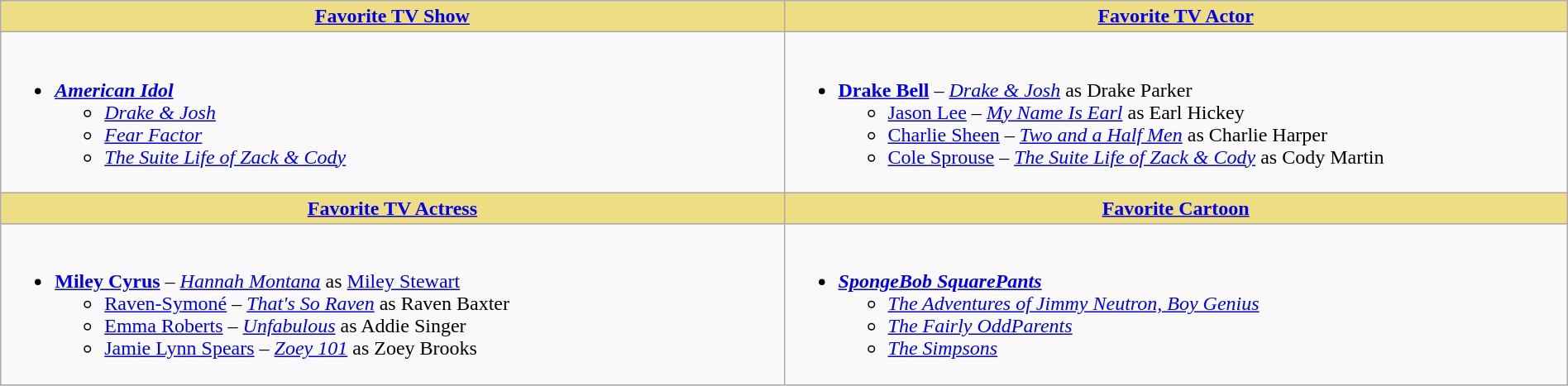<table class="wikitable" style="width:100%">
<tr>
<th style="background:#EEDD82; width:50%"><a href='#'>Favorite TV Show</a></th>
<th style="background:#EEDD82; width:50%"><a href='#'>Favorite TV Actor</a></th>
</tr>
<tr>
<td valign="top"><br><ul><li><strong><em><a href='#'>American Idol</a></em></strong><ul><li><em><a href='#'>Drake & Josh</a></em></li><li><em><a href='#'>Fear Factor</a></em></li><li><em><a href='#'>The Suite Life of Zack & Cody</a></em></li></ul></li></ul></td>
<td valign="top"><br><ul><li><strong><a href='#'>Drake Bell</a></strong> – <em><a href='#'>Drake & Josh</a></em> as Drake Parker<ul><li><a href='#'>Jason Lee</a> – <em><a href='#'>My Name Is Earl</a></em> as Earl Hickey</li><li><a href='#'>Charlie Sheen</a> – <em><a href='#'>Two and a Half Men</a></em> as Charlie Harper</li><li><a href='#'>Cole Sprouse</a> – <em><a href='#'>The Suite Life of Zack & Cody</a></em> as Cody Martin</li></ul></li></ul></td>
</tr>
<tr>
<th style="background:#EEDD82; width:50%"><a href='#'>Favorite TV Actress</a></th>
<th style="background:#EEDD82; width:50%"><a href='#'>Favorite Cartoon</a></th>
</tr>
<tr>
<td valign="top"><br><ul><li><strong><a href='#'>Miley Cyrus</a></strong> – <em><a href='#'>Hannah Montana</a></em> as <a href='#'>Miley Stewart</a><ul><li><a href='#'>Raven-Symoné</a> – <em><a href='#'>That's So Raven</a></em> as Raven Baxter</li><li><a href='#'>Emma Roberts</a> – <em><a href='#'>Unfabulous</a></em> as Addie Singer</li><li><a href='#'>Jamie Lynn Spears</a> – <em><a href='#'>Zoey 101</a></em> as Zoey Brooks</li></ul></li></ul></td>
<td valign="top"><br><ul><li><strong><em><a href='#'>SpongeBob SquarePants</a></em></strong><ul><li><em><a href='#'>The Adventures of Jimmy Neutron, Boy Genius</a></em></li><li><em><a href='#'>The Fairly OddParents</a></em></li><li><em><a href='#'>The Simpsons</a></em></li></ul></li></ul></td>
</tr>
</table>
